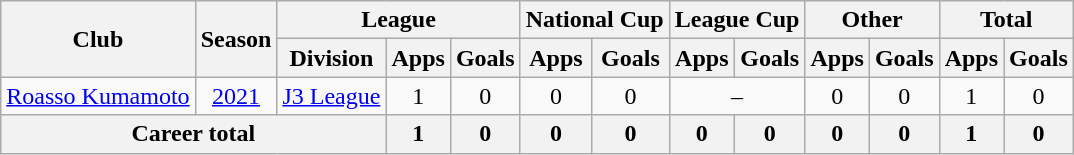<table class="wikitable" style="text-align: center">
<tr>
<th rowspan="2">Club</th>
<th rowspan="2">Season</th>
<th colspan="3">League</th>
<th colspan="2">National Cup</th>
<th colspan="2">League Cup</th>
<th colspan="2">Other</th>
<th colspan="2">Total</th>
</tr>
<tr>
<th>Division</th>
<th>Apps</th>
<th>Goals</th>
<th>Apps</th>
<th>Goals</th>
<th>Apps</th>
<th>Goals</th>
<th>Apps</th>
<th>Goals</th>
<th>Apps</th>
<th>Goals</th>
</tr>
<tr>
<td><a href='#'>Roasso Kumamoto</a></td>
<td><a href='#'>2021</a></td>
<td><a href='#'>J3 League</a></td>
<td>1</td>
<td>0</td>
<td>0</td>
<td>0</td>
<td colspan="2">–</td>
<td>0</td>
<td>0</td>
<td>1</td>
<td>0</td>
</tr>
<tr>
<th colspan=3>Career total</th>
<th>1</th>
<th>0</th>
<th>0</th>
<th>0</th>
<th>0</th>
<th>0</th>
<th>0</th>
<th>0</th>
<th>1</th>
<th>0</th>
</tr>
</table>
